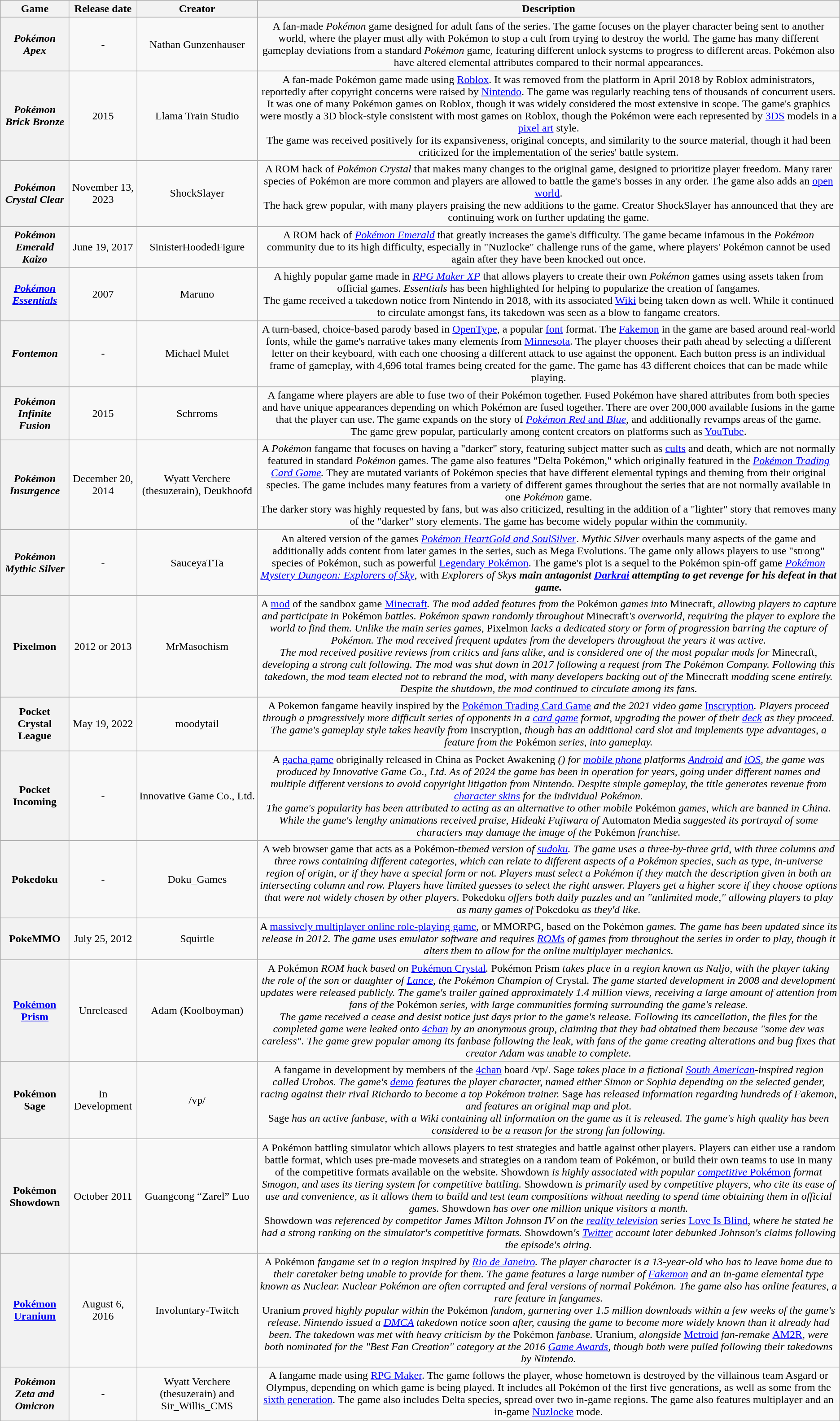<table class="wikitable sortable" style="text-align: center;">
<tr>
<th>Game</th>
<th>Release date</th>
<th>Creator</th>
<th>Description</th>
</tr>
<tr>
<th row=scope><em>Pokémon Apex</em></th>
<td>-</td>
<td>Nathan Gunzenhauser</td>
<td>A fan-made <em>Pokémon</em> game designed for adult fans of the series. The game focuses on the player character being sent to another world, where the player must  ally with Pokémon to stop a cult from trying to destroy the world. The game has many different gameplay deviations from a standard <em>Pokémon</em> game, featuring different unlock systems to progress to different areas. Pokémon also have altered elemental attributes compared to their normal appearances.</td>
</tr>
<tr>
<th row=scope><em>Pokémon Brick Bronze</em></th>
<td>2015</td>
<td>Llama Train Studio</td>
<td>A fan-made Pokémon game made using <a href='#'>Roblox</a>. It was removed from the platform in April 2018 by Roblox administrators, reportedly after copyright concerns were raised by <a href='#'>Nintendo</a>. The game was regularly reaching tens of thousands of concurrent users. It was one of many Pokémon games on Roblox, though it was widely considered the most extensive in scope. The game's graphics were mostly a 3D block-style consistent with most games on Roblox, though the Pokémon were each represented by <a href='#'>3DS</a> models in a <a href='#'>pixel art</a> style.<br>The game was received positively for its expansiveness, original concepts, and similarity to the source material, though it had been criticized for the implementation of the series' battle system.</td>
</tr>
<tr>
<th row=scope><em>Pokémon  Crystal Clear</em></th>
<td>November 13, 2023</td>
<td>ShockSlayer</td>
<td>A ROM hack of <em>Pokémon Crystal</em> that makes many changes to the original game, designed to prioritize player freedom. Many rarer species of Pokémon are more common and players are allowed to battle the game's bosses in any order. The game also adds an <a href='#'>open world</a>.<br>The hack grew popular, with many players praising the new additions to the game. Creator ShockSlayer has announced that they are continuing work on further updating the game.</td>
</tr>
<tr>
<th row=scope><em>Pokémon Emerald Kaizo</em></th>
<td>June 19, 2017</td>
<td>SinisterHoodedFigure</td>
<td>A ROM hack of <em><a href='#'>Pokémon Emerald</a></em> that greatly increases the game's difficulty. The game became infamous in the <em>Pokémon</em> community due to its high difficulty, especially in "Nuzlocke" challenge runs of the game, where players' Pokémon cannot be used again after they have been knocked out once.</td>
</tr>
<tr>
<th row=scope><em><a href='#'>Pokémon Essentials</a></em></th>
<td>2007</td>
<td>Maruno</td>
<td>A highly popular game made in <em><a href='#'>RPG Maker XP</a></em> that allows players to create their own <em>Pokémon</em> games using assets taken from official games. <em>Essentials</em> has been highlighted for helping to popularize the creation of fangames.<br>The game received a takedown notice from Nintendo in 2018, with its associated <a href='#'>Wiki</a> being taken down as well. While it continued to circulate amongst fans, its takedown was seen as a blow to fangame creators.</td>
</tr>
<tr>
<th row=scope><em>Fontemon</em></th>
<td>-</td>
<td>Michael Mulet</td>
<td>A turn-based, choice-based parody based in <a href='#'>OpenType</a>, a popular <a href='#'>font</a> format. The <a href='#'>Fakemon</a> in the game are based around real-world fonts, while the game's narrative takes many elements from <a href='#'>Minnesota</a>. The player chooses their path ahead by selecting a different letter on their keyboard, with each one choosing a different attack to use against the opponent. Each button press is an individual frame of gameplay, with 4,696 total frames being created for the game. The game has 43 different choices that can be made while playing.</td>
</tr>
<tr>
<th row=scope><em>Pokémon Infinite Fusion</em></th>
<td>2015</td>
<td>Schrroms</td>
<td>A fangame where players are able to fuse two of their Pokémon together. Fused Pokémon have shared attributes from both species and have unique appearances depending on which Pokémon are fused together. There are over 200,000 available fusions in the game that the player can use. The game expands on the story of <a href='#'><em>Pokémon Red</em> and <em>Blue</em></a>, and additionally revamps areas of the game.<br>The game grew popular, particularly among content creators on platforms such as <a href='#'>YouTube</a>.</td>
</tr>
<tr>
<th row=scope><em>Pokémon Insurgence</em></th>
<td>December 20, 2014</td>
<td>Wyatt Verchere (thesuzerain), Deukhoofd</td>
<td>A <em>Pokémon</em> fangame that focuses on having a "darker" story, featuring subject matter such as <a href='#'>cults</a> and death, which are not normally featured in standard <em>Pokémon</em> games. The game also features "Delta Pokémon," which originally featured in the <em><a href='#'>Pokémon Trading Card Game</a>.</em> They are mutated variants of Pokémon species that have different elemental typings and theming from their original species. The game includes many features from a variety of different games throughout the series that are not normally available in one <em>Pokémon</em> game.<br>The darker story was highly requested by fans, but was also criticized, resulting in the addition of a "lighter" story that removes many of the "darker" story elements. The game has become widely popular within the community.</td>
</tr>
<tr>
<th row=scope><em>Pokémon Mythic Silver</em></th>
<td>-</td>
<td>SauceyaTTa</td>
<td>An altered version of the games <em><a href='#'>Pokémon HeartGold and SoulSilver</a></em>. <em>Mythic Silver</em> overhauls many aspects of the game and additionally adds content from later games in the series, such as Mega Evolutions. The game only allows players to use "strong" species of Pokémon, such as powerful <a href='#'>Legendary Pokémon</a>. The game's plot is a sequel to the Pokémon spin-off game <em><a href='#'>Pokémon Mystery Dungeon: Explorers of Sky</a></em>, with <em>Explorers of Sky<strong>s main antagonist <a href='#'>Darkrai</a> attempting to get revenge for his defeat in that game.</td>
</tr>
<tr>
<th row=scope></em>Pixelmon<em></th>
<td>2012 or 2013</td>
<td>MrMasochism</td>
<td>A <a href='#'>mod</a> of the sandbox game </em><a href='#'>Minecraft</a><em>. The mod added features from the </em>Pokémon<em> games into </em>Minecraft<em>, allowing players to capture and participate in </em>Pokémon<em> battles. Pokémon spawn randomly throughout </em>Minecraft<em>'s overworld, requiring the player to explore the world to find them. Unlike the main series games, </em>Pixelmon<em> lacks a dedicated story or form of progression barring the capture of Pokémon. The mod received frequent updates from the developers throughout the years it was active.<br>The mod received positive reviews from critics and fans alike, and is considered one of the most popular mods for </em>Minecraft,<em> developing a strong cult following. The mod was shut down in 2017 following a request from The Pokémon Company. Following this takedown, the mod team elected not to rebrand the mod, with many developers backing out of the </em>Minecraft<em> modding scene entirely. Despite the shutdown, the mod continued to circulate among its fans.</td>
</tr>
<tr>
<th row=scope></em>Pocket Crystal League<em></th>
<td>May 19, 2022</td>
<td>moodytail</td>
<td>A Pokemon fangame heavily inspired by the </em><a href='#'>Pokémon Trading Card Game</a><em> and the 2021 video game </em><a href='#'>Inscryption</a><em>. Players proceed through a progressively more difficult series of opponents in a <a href='#'>card game</a> format, upgrading the power of their <a href='#'>deck</a> as they proceed. The game's gameplay style takes heavily from </em>Inscryption,<em> though has an additional card slot and implements type advantages, a feature from the </em>Pokémon<em> series, into gameplay.</td>
</tr>
<tr>
<th row=scope></em>Pocket Incoming<em></th>
<td>-</td>
<td>Innovative Game Co., Ltd.</td>
<td>A <a href='#'>gacha game</a> obriginally released in China as </em>Pocket Awakening<em> () for <a href='#'>mobile phone</a> platforms <a href='#'>Android</a> and <a href='#'>iOS</a>, the game was produced by Innovative Game Co., Ltd. As of 2024 the game has been in operation for years, going under different names and multiple different versions to avoid copyright litigation from Nintendo. Despite simple gameplay, the title generates revenue from <a href='#'>character skins</a> for the individual Pokémon.<br>The game's popularity has been attributed to acting as an alternative to other mobile </em>Pokémon<em> games, which are banned in China. While the game's lengthy animations received praise, Hideaki Fujiwara of </em>Automaton Media<em> suggested its portrayal of some characters may damage the image of the </em>Pokémon<em> franchise.</td>
</tr>
<tr>
<th row=scope></em>Pokedoku<em></th>
<td>-</td>
<td>Doku_Games</td>
<td>A web browser game that acts as a </em>Pokémon<em>-themed version of <a href='#'>sudoku</a>. The game uses a three-by-three grid, with three columns and three rows containing different categories, which can relate to different aspects of a Pokémon species, such as type, in-universe region of origin, or if they have a special form or not. Players must select a Pokémon if they match the description given in both an intersecting column and row. Players have limited guesses to select the right answer. Players get a higher score if they choose options that were not widely chosen by other players. </em>Pokedoku<em> offers both daily puzzles and an "unlimited mode," allowing players to play as many games of </em>Pokedoku<em> as they'd like.</td>
</tr>
<tr>
<th row=scope></em>PokeMMO<em></th>
<td>July 25, 2012</td>
<td>Squirtle</td>
<td>A <a href='#'>massively multiplayer online role-playing game</a>, or MMORPG, based on the </em>Pokémon<em> games. The game has been updated since its release in 2012. The game uses emulator software and requires <a href='#'>ROMs</a> of games from throughout the series in order to play, though it alters them to allow for the online multiplayer mechanics.</td>
</tr>
<tr>
<th row=scope></em><a href='#'>Pokémon Prism</a><em></th>
<td>Unreleased</td>
<td>Adam (Koolboyman)</td>
<td>A </em>Pokémon<em> ROM hack based on </em><a href='#'>Pokémon Crystal</a><em>. </em>Pokémon Prism<em> takes place in a region known as Naljo, with the player taking the role of the son or daughter of <a href='#'>Lance</a>, the Pokémon Champion of </em>Crystal<em>.  The game started development in 2008 and development updates were released publicly. The game's trailer gained approximately 1.4 million views, receiving a large amount of attention from fans of the </em>Pokémon<em> series,  with large communities forming surrounding the game's release.<br>The game received a cease and desist notice just days prior to the game's release. Following its cancellation, the files for the completed game were leaked onto <a href='#'>4chan</a> by an anonymous group, claiming that they had obtained them because "some dev was careless". The game grew popular among its fanbase following the leak, with fans of the game creating alterations and bug fixes that creator Adam was unable to complete.</td>
</tr>
<tr>
<th row=scope></em>Pokémon Sage<em></th>
<td>In Development</td>
<td>/vp/</td>
<td>A fangame in development by members of the <a href='#'>4chan</a> board /vp/. </em>Sage<em> takes place in a fictional <a href='#'>South American</a>-inspired region called Urobos. The game's <a href='#'>demo</a> features the player character, named either Simon or Sophia depending on the selected gender, racing against their rival Richardo to become a top Pokémon trainer. </em>Sage<em> has released information regarding hundreds of Fakemon, and features an original map and plot.<br></em>Sage<em> has an active fanbase, with a Wiki containing all information on the game as it is released. The game's high quality has been considered to be a reason for the strong fan following.</td>
</tr>
<tr>
<th row=scope></em>Pokémon Showdown<em></th>
<td>October 2011</td>
<td>Guangcong “Zarel” Luo</td>
<td>A Pokémon battling simulator which allows players to test strategies and battle against other players. Players can either use a random battle format, which uses pre-made movesets and strategies on a random team of Pokémon, or build their own teams to use in many of the competitive formats available on the website. </em>Showdown<em> is highly associated with popular <a href='#'>competitive </em>Pokémon<em></a> format Smogon, and uses its tiering system for competitive battling. </em>Showdown<em> is primarily used by competitive players, who cite its ease of use and convenience, as it allows them to build and test team compositions without needing to spend time obtaining them in official games. </em>Showdown<em> has over one million unique visitors a month.<br></em>Showdown<em> was referenced by competitor James Milton Johnson IV on the <a href='#'>reality television</a> series </em><a href='#'>Love Is Blind</a><em>, where he stated he had a strong ranking on the simulator's competitive formats. </em>Showdown<em>'s <a href='#'>Twitter</a> account later debunked Johnson's claims following the episode's airing.</td>
</tr>
<tr>
<th row=scope></em><a href='#'>Pokémon Uranium</a><em></th>
<td>August 6, 2016</td>
<td>Involuntary-Twitch</td>
<td>A </em>Pokémon<em> fangame set in a region inspired by <a href='#'>Rio de Janeiro</a>. The player character is a 13-year-old who has to leave home due to their caretaker being unable to provide for them. The game features a large number of <a href='#'>Fakemon</a> and an in-game elemental type known as Nuclear. Nuclear Pokémon are often corrupted and feral versions of normal Pokémon. The game also has online features, a rare feature in fangames.<br></em>Uranium<em> proved highly popular within the </em>Pokémon<em> fandom, garnering over 1.5 million downloads within a few weeks of the game's release. Nintendo issued a <a href='#'>DMCA</a> takedown notice soon after, causing the game to become more widely known than it already had been. The takedown was met with heavy criticism by the </em>Pokémon<em> fanbase. </em>Uranium<em>, alongside </em><a href='#'>Metroid</a><em> fan-remake </em><a href='#'>AM2R</a><em>, were both nominated for the "Best Fan Creation" category at the 2016 <a href='#'>Game Awards</a>, though both were pulled following their takedowns by Nintendo.</td>
</tr>
<tr>
<th><strong><em>Pokémon Zeta and Omicron</em></strong></th>
<td>-</td>
<td>Wyatt Verchere (thesuzerain) and  Sir_Willis_CMS</td>
<td>A fangame made using <a href='#'>RPG Maker</a>. The game follows the player, whose hometown is destroyed by the villainous team Asgard or Olympus, depending on which game is being played. It includes all Pokémon of the first five generations, as well as some from the <a href='#'>sixth generation</a>. The game also includes Delta species, spread over two in-game regions. The game also features multiplayer and an in-game <a href='#'>Nuzlocke</a> mode.</td>
</tr>
</table>
